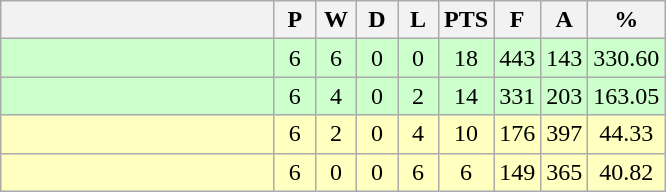<table class=wikitable style="text-align:center">
<tr>
<th width=175></th>
<th width=20>P</th>
<th width=20>W</th>
<th width=20>D</th>
<th width=20>L</th>
<th width=20>PTS</th>
<th width=20>F</th>
<th width=20>A</th>
<th width=20>%</th>
</tr>
<tr style="background-color:#ccffcc;">
<td style="text-align:left;"></td>
<td>6</td>
<td>6</td>
<td>0</td>
<td>0</td>
<td>18</td>
<td>443</td>
<td>143</td>
<td>330.60</td>
</tr>
<tr style="background-color:#ccffcc;">
<td style="text-align:left;"></td>
<td>6</td>
<td>4</td>
<td>0</td>
<td>2</td>
<td>14</td>
<td>331</td>
<td>203</td>
<td>163.05</td>
</tr>
<tr style="background:#FFFFBF;">
<td style="text-align:left;"></td>
<td>6</td>
<td>2</td>
<td>0</td>
<td>4</td>
<td>10</td>
<td>176</td>
<td>397</td>
<td>44.33</td>
</tr>
<tr style="background:#FFFFBF;">
<td style="text-align:left;"></td>
<td>6</td>
<td>0</td>
<td>0</td>
<td>6</td>
<td>6</td>
<td>149</td>
<td>365</td>
<td>40.82</td>
</tr>
</table>
